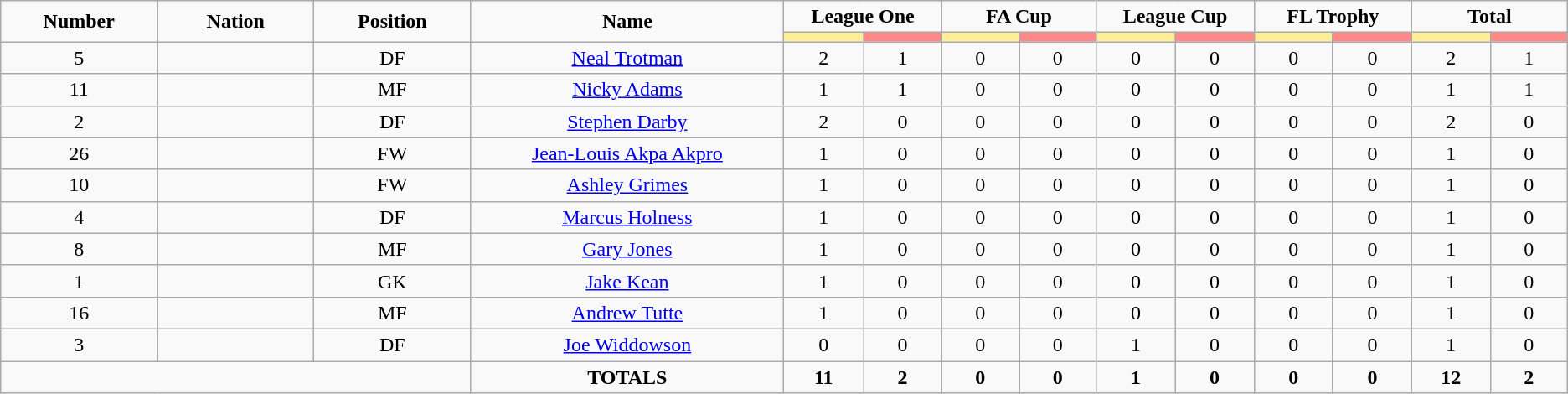<table class="wikitable" style="text-align:center;">
<tr style="text-align:center;">
<td rowspan="2"  style="width:10%; "><strong>Number</strong></td>
<td rowspan="2"  style="width:10%; "><strong>Nation</strong></td>
<td rowspan="2"  style="width:10%; "><strong>Position</strong></td>
<td rowspan="2"  style="width:20%; "><strong>Name</strong></td>
<td colspan="2"><strong>League One</strong></td>
<td colspan="2"><strong>FA Cup</strong></td>
<td colspan="2"><strong>League Cup</strong></td>
<td colspan="2"><strong>FL Trophy</strong></td>
<td colspan="2"><strong>Total</strong></td>
</tr>
<tr>
<th style="width:60px; background:#fe9;"></th>
<th style="width:60px; background:#ff8888;"></th>
<th style="width:60px; background:#fe9;"></th>
<th style="width:60px; background:#ff8888;"></th>
<th style="width:60px; background:#fe9;"></th>
<th style="width:60px; background:#ff8888;"></th>
<th style="width:60px; background:#fe9;"></th>
<th style="width:60px; background:#ff8888;"></th>
<th style="width:60px; background:#fe9;"></th>
<th style="width:60px; background:#ff8888;"></th>
</tr>
<tr>
<td>5</td>
<td></td>
<td>DF</td>
<td><a href='#'>Neal Trotman</a></td>
<td>2</td>
<td>1</td>
<td>0</td>
<td>0</td>
<td>0</td>
<td>0</td>
<td>0</td>
<td>0</td>
<td>2</td>
<td>1</td>
</tr>
<tr>
<td>11</td>
<td></td>
<td>MF</td>
<td><a href='#'>Nicky Adams</a></td>
<td>1</td>
<td>1</td>
<td>0</td>
<td>0</td>
<td>0</td>
<td>0</td>
<td>0</td>
<td>0</td>
<td>1</td>
<td>1</td>
</tr>
<tr>
<td>2</td>
<td></td>
<td>DF</td>
<td><a href='#'>Stephen Darby</a></td>
<td>2</td>
<td>0</td>
<td>0</td>
<td>0</td>
<td>0</td>
<td>0</td>
<td>0</td>
<td>0</td>
<td>2</td>
<td>0</td>
</tr>
<tr>
<td>26</td>
<td></td>
<td>FW</td>
<td><a href='#'>Jean-Louis Akpa Akpro</a></td>
<td>1</td>
<td>0</td>
<td>0</td>
<td>0</td>
<td>0</td>
<td>0</td>
<td>0</td>
<td>0</td>
<td>1</td>
<td>0</td>
</tr>
<tr>
<td>10</td>
<td></td>
<td>FW</td>
<td><a href='#'>Ashley Grimes</a></td>
<td>1</td>
<td>0</td>
<td>0</td>
<td>0</td>
<td>0</td>
<td>0</td>
<td>0</td>
<td>0</td>
<td>1</td>
<td>0</td>
</tr>
<tr>
<td>4</td>
<td></td>
<td>DF</td>
<td><a href='#'>Marcus Holness</a></td>
<td>1</td>
<td>0</td>
<td>0</td>
<td>0</td>
<td>0</td>
<td>0</td>
<td>0</td>
<td>0</td>
<td>1</td>
<td>0</td>
</tr>
<tr>
<td>8</td>
<td></td>
<td>MF</td>
<td><a href='#'>Gary Jones</a></td>
<td>1</td>
<td>0</td>
<td>0</td>
<td>0</td>
<td>0</td>
<td>0</td>
<td>0</td>
<td>0</td>
<td>1</td>
<td>0</td>
</tr>
<tr>
<td>1</td>
<td></td>
<td>GK</td>
<td><a href='#'>Jake Kean</a></td>
<td>1</td>
<td>0</td>
<td>0</td>
<td>0</td>
<td>0</td>
<td>0</td>
<td>0</td>
<td>0</td>
<td>1</td>
<td>0</td>
</tr>
<tr>
<td>16</td>
<td></td>
<td>MF</td>
<td><a href='#'>Andrew Tutte</a></td>
<td>1</td>
<td>0</td>
<td>0</td>
<td>0</td>
<td>0</td>
<td>0</td>
<td>0</td>
<td>0</td>
<td>1</td>
<td>0</td>
</tr>
<tr>
<td>3</td>
<td></td>
<td>DF</td>
<td><a href='#'>Joe Widdowson</a></td>
<td>0</td>
<td>0</td>
<td>0</td>
<td>0</td>
<td>1</td>
<td>0</td>
<td>0</td>
<td>0</td>
<td>1</td>
<td>0</td>
</tr>
<tr>
<td colspan="3"></td>
<td><strong>TOTALS</strong></td>
<td><strong>11</strong></td>
<td><strong>2</strong></td>
<td><strong>0</strong></td>
<td><strong>0</strong></td>
<td><strong>1</strong></td>
<td><strong>0</strong></td>
<td><strong>0</strong></td>
<td><strong>0</strong></td>
<td><strong>12</strong></td>
<td><strong>2</strong></td>
</tr>
</table>
